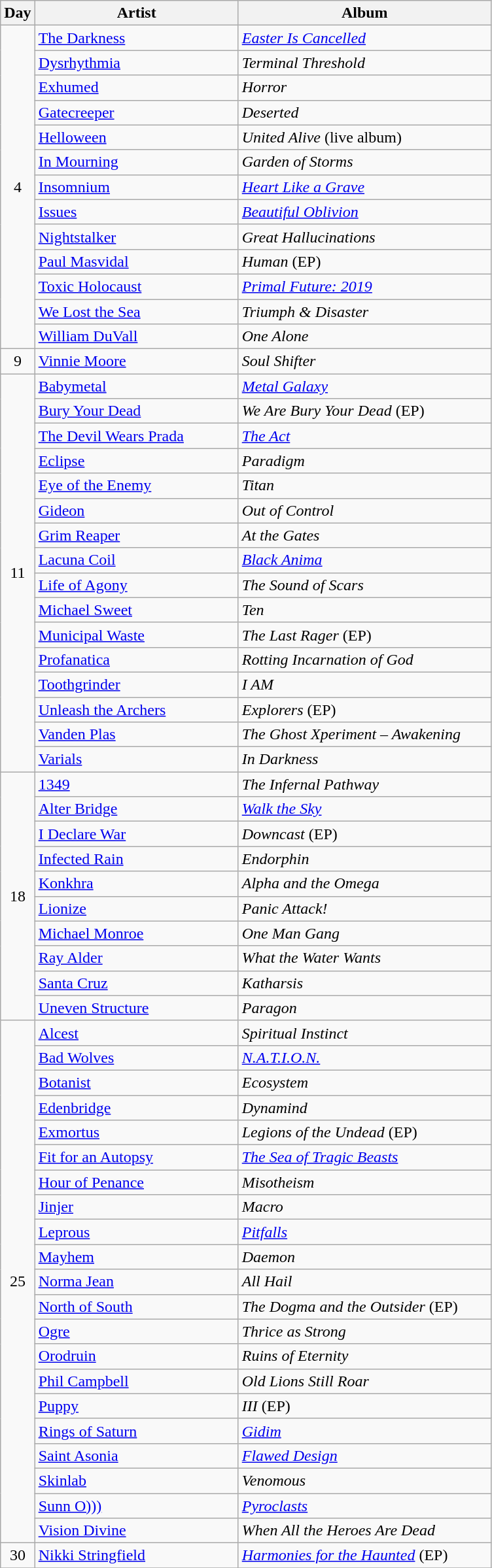<table class="wikitable">
<tr>
<th style="width:20px;">Day</th>
<th style="width:200px;">Artist</th>
<th style="width:250px;">Album</th>
</tr>
<tr>
<td style="text-align:center;" rowspan="13">4</td>
<td><a href='#'>The Darkness</a></td>
<td><em><a href='#'>Easter Is Cancelled</a></em></td>
</tr>
<tr>
<td><a href='#'>Dysrhythmia</a></td>
<td><em>Terminal Threshold</em></td>
</tr>
<tr>
<td><a href='#'>Exhumed</a></td>
<td><em>Horror</em></td>
</tr>
<tr>
<td><a href='#'>Gatecreeper</a></td>
<td><em>Deserted</em></td>
</tr>
<tr>
<td><a href='#'>Helloween</a></td>
<td><em>United Alive</em> (live album)</td>
</tr>
<tr>
<td><a href='#'>In Mourning</a></td>
<td><em>Garden of Storms</em></td>
</tr>
<tr>
<td><a href='#'>Insomnium</a></td>
<td><em><a href='#'>Heart Like a Grave</a></em></td>
</tr>
<tr>
<td><a href='#'>Issues</a></td>
<td><em><a href='#'>Beautiful Oblivion</a></em></td>
</tr>
<tr>
<td><a href='#'>Nightstalker</a></td>
<td><em>Great Hallucinations</em></td>
</tr>
<tr>
<td><a href='#'>Paul Masvidal</a></td>
<td><em>Human</em> (EP)</td>
</tr>
<tr>
<td><a href='#'>Toxic Holocaust</a></td>
<td><em><a href='#'>Primal Future: 2019</a></em></td>
</tr>
<tr>
<td><a href='#'>We Lost the Sea</a></td>
<td><em>Triumph & Disaster</em></td>
</tr>
<tr>
<td><a href='#'>William DuVall</a></td>
<td><em>One Alone</em></td>
</tr>
<tr>
<td style="text-align:center;" rowspan="1">9</td>
<td><a href='#'>Vinnie Moore</a></td>
<td><em>Soul Shifter</em></td>
</tr>
<tr>
<td style="text-align:center;" rowspan="16">11</td>
<td><a href='#'>Babymetal</a></td>
<td><em><a href='#'>Metal Galaxy</a></em></td>
</tr>
<tr>
<td><a href='#'>Bury Your Dead</a></td>
<td><em>We Are Bury Your Dead</em> (EP)</td>
</tr>
<tr>
<td><a href='#'>The Devil Wears Prada</a></td>
<td><em><a href='#'>The Act</a></em></td>
</tr>
<tr>
<td><a href='#'>Eclipse</a></td>
<td><em>Paradigm</em></td>
</tr>
<tr>
<td><a href='#'>Eye of the Enemy</a></td>
<td><em>Titan</em></td>
</tr>
<tr>
<td><a href='#'>Gideon</a></td>
<td><em>Out of Control</em></td>
</tr>
<tr>
<td><a href='#'>Grim Reaper</a></td>
<td><em>At the Gates</em></td>
</tr>
<tr>
<td><a href='#'>Lacuna Coil</a></td>
<td><em><a href='#'>Black Anima</a></em></td>
</tr>
<tr>
<td><a href='#'>Life of Agony</a></td>
<td><em>The Sound of Scars</em></td>
</tr>
<tr>
<td><a href='#'>Michael Sweet</a></td>
<td><em>Ten</em></td>
</tr>
<tr>
<td><a href='#'>Municipal Waste</a></td>
<td><em>The Last Rager</em> (EP)</td>
</tr>
<tr>
<td><a href='#'>Profanatica</a></td>
<td><em>Rotting Incarnation of God</em></td>
</tr>
<tr>
<td><a href='#'>Toothgrinder</a></td>
<td><em>I AM</em></td>
</tr>
<tr>
<td><a href='#'>Unleash the Archers</a></td>
<td><em>Explorers</em> (EP)</td>
</tr>
<tr>
<td><a href='#'>Vanden Plas</a></td>
<td><em>The Ghost Xperiment – Awakening</em></td>
</tr>
<tr>
<td><a href='#'>Varials</a></td>
<td><em>In Darkness</em></td>
</tr>
<tr>
<td style="text-align:center;" rowspan="10">18</td>
<td><a href='#'>1349</a></td>
<td><em>The Infernal Pathway</em></td>
</tr>
<tr>
<td><a href='#'>Alter Bridge</a></td>
<td><em><a href='#'>Walk the Sky</a></em></td>
</tr>
<tr>
<td><a href='#'>I Declare War</a></td>
<td><em>Downcast</em> (EP)</td>
</tr>
<tr>
<td><a href='#'>Infected Rain</a></td>
<td><em>Endorphin</em></td>
</tr>
<tr>
<td><a href='#'>Konkhra</a></td>
<td><em>Alpha and the Omega</em></td>
</tr>
<tr>
<td><a href='#'>Lionize</a></td>
<td><em>Panic Attack!</em></td>
</tr>
<tr>
<td><a href='#'>Michael Monroe</a></td>
<td><em>One Man Gang</em></td>
</tr>
<tr>
<td><a href='#'>Ray Alder</a></td>
<td><em>What the Water Wants</em></td>
</tr>
<tr>
<td><a href='#'>Santa Cruz</a></td>
<td><em>Katharsis</em></td>
</tr>
<tr>
<td><a href='#'>Uneven Structure</a></td>
<td><em>Paragon</em></td>
</tr>
<tr>
<td style="text-align:center;" rowspan="21">25</td>
<td><a href='#'>Alcest</a></td>
<td><em>Spiritual Instinct</em></td>
</tr>
<tr>
<td><a href='#'>Bad Wolves</a></td>
<td><em><a href='#'>N.A.T.I.O.N.</a></em></td>
</tr>
<tr>
<td><a href='#'>Botanist</a></td>
<td><em>Ecosystem</em></td>
</tr>
<tr>
<td><a href='#'>Edenbridge</a></td>
<td><em>Dynamind</em></td>
</tr>
<tr>
<td><a href='#'>Exmortus</a></td>
<td><em>Legions of the Undead</em> (EP)</td>
</tr>
<tr>
<td><a href='#'>Fit for an Autopsy</a></td>
<td><em><a href='#'>The Sea of Tragic Beasts</a></em></td>
</tr>
<tr>
<td><a href='#'>Hour of Penance</a></td>
<td><em>Misotheism</em></td>
</tr>
<tr>
<td><a href='#'>Jinjer</a></td>
<td><em>Macro</em></td>
</tr>
<tr>
<td><a href='#'>Leprous</a></td>
<td><em><a href='#'>Pitfalls</a></em></td>
</tr>
<tr>
<td><a href='#'>Mayhem</a></td>
<td><em>Daemon</em></td>
</tr>
<tr>
<td><a href='#'>Norma Jean</a></td>
<td><em>All Hail</em></td>
</tr>
<tr>
<td><a href='#'>North of South</a></td>
<td><em>The Dogma and the Outsider</em> (EP)</td>
</tr>
<tr>
<td><a href='#'>Ogre</a></td>
<td><em>Thrice as Strong</em></td>
</tr>
<tr>
<td><a href='#'>Orodruin</a></td>
<td><em>Ruins of Eternity</em></td>
</tr>
<tr>
<td><a href='#'>Phil Campbell</a></td>
<td><em>Old Lions Still Roar</em></td>
</tr>
<tr>
<td><a href='#'>Puppy</a></td>
<td><em>III</em> (EP)</td>
</tr>
<tr>
<td><a href='#'>Rings of Saturn</a></td>
<td><em><a href='#'>Gidim</a></em></td>
</tr>
<tr>
<td><a href='#'>Saint Asonia</a></td>
<td><em><a href='#'>Flawed Design</a></em></td>
</tr>
<tr>
<td><a href='#'>Skinlab</a></td>
<td><em>Venomous</em></td>
</tr>
<tr>
<td><a href='#'>Sunn O)))</a></td>
<td><em><a href='#'>Pyroclasts</a></em></td>
</tr>
<tr>
<td><a href='#'>Vision Divine</a></td>
<td><em>When All the Heroes Are Dead</em></td>
</tr>
<tr>
<td style="text-align:center;">30</td>
<td><a href='#'>Nikki Stringfield</a></td>
<td><em><a href='#'>Harmonies for the Haunted</a></em> (EP)</td>
</tr>
<tr>
</tr>
</table>
